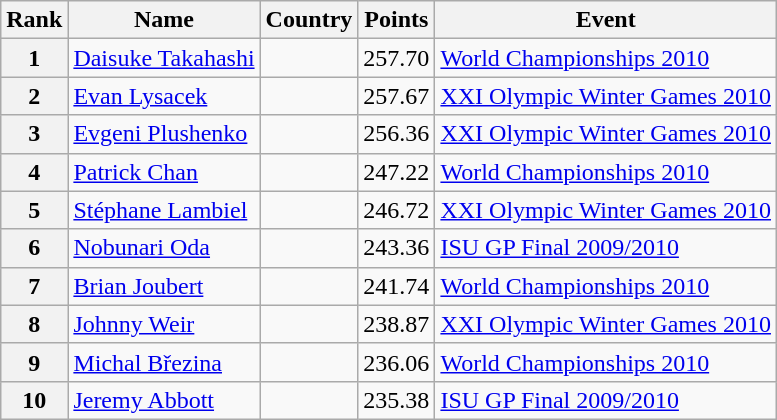<table class="wikitable sortable">
<tr>
<th>Rank</th>
<th>Name</th>
<th>Country</th>
<th>Points</th>
<th>Event</th>
</tr>
<tr>
<th>1</th>
<td><a href='#'>Daisuke Takahashi</a></td>
<td></td>
<td>257.70</td>
<td><a href='#'>World Championships 2010</a></td>
</tr>
<tr>
<th>2</th>
<td><a href='#'>Evan Lysacek</a></td>
<td></td>
<td>257.67</td>
<td><a href='#'>XXI Olympic Winter Games 2010</a></td>
</tr>
<tr>
<th>3</th>
<td><a href='#'>Evgeni Plushenko</a></td>
<td></td>
<td>256.36</td>
<td><a href='#'>XXI Olympic Winter Games 2010</a></td>
</tr>
<tr>
<th>4</th>
<td><a href='#'>Patrick Chan</a></td>
<td></td>
<td>247.22</td>
<td><a href='#'>World Championships 2010</a></td>
</tr>
<tr>
<th>5</th>
<td><a href='#'>Stéphane Lambiel</a></td>
<td></td>
<td>246.72</td>
<td><a href='#'>XXI Olympic Winter Games 2010</a></td>
</tr>
<tr>
<th>6</th>
<td><a href='#'>Nobunari Oda</a></td>
<td></td>
<td>243.36</td>
<td><a href='#'>ISU GP Final 2009/2010</a></td>
</tr>
<tr>
<th>7</th>
<td><a href='#'>Brian Joubert</a></td>
<td></td>
<td>241.74</td>
<td><a href='#'>World Championships 2010</a></td>
</tr>
<tr>
<th>8</th>
<td><a href='#'>Johnny Weir</a></td>
<td></td>
<td>238.87</td>
<td><a href='#'>XXI Olympic Winter Games 2010</a></td>
</tr>
<tr>
<th>9</th>
<td><a href='#'>Michal Březina</a></td>
<td></td>
<td>236.06</td>
<td><a href='#'>World Championships 2010</a></td>
</tr>
<tr>
<th>10</th>
<td><a href='#'>Jeremy Abbott</a></td>
<td></td>
<td>235.38</td>
<td><a href='#'>ISU GP Final 2009/2010</a></td>
</tr>
</table>
